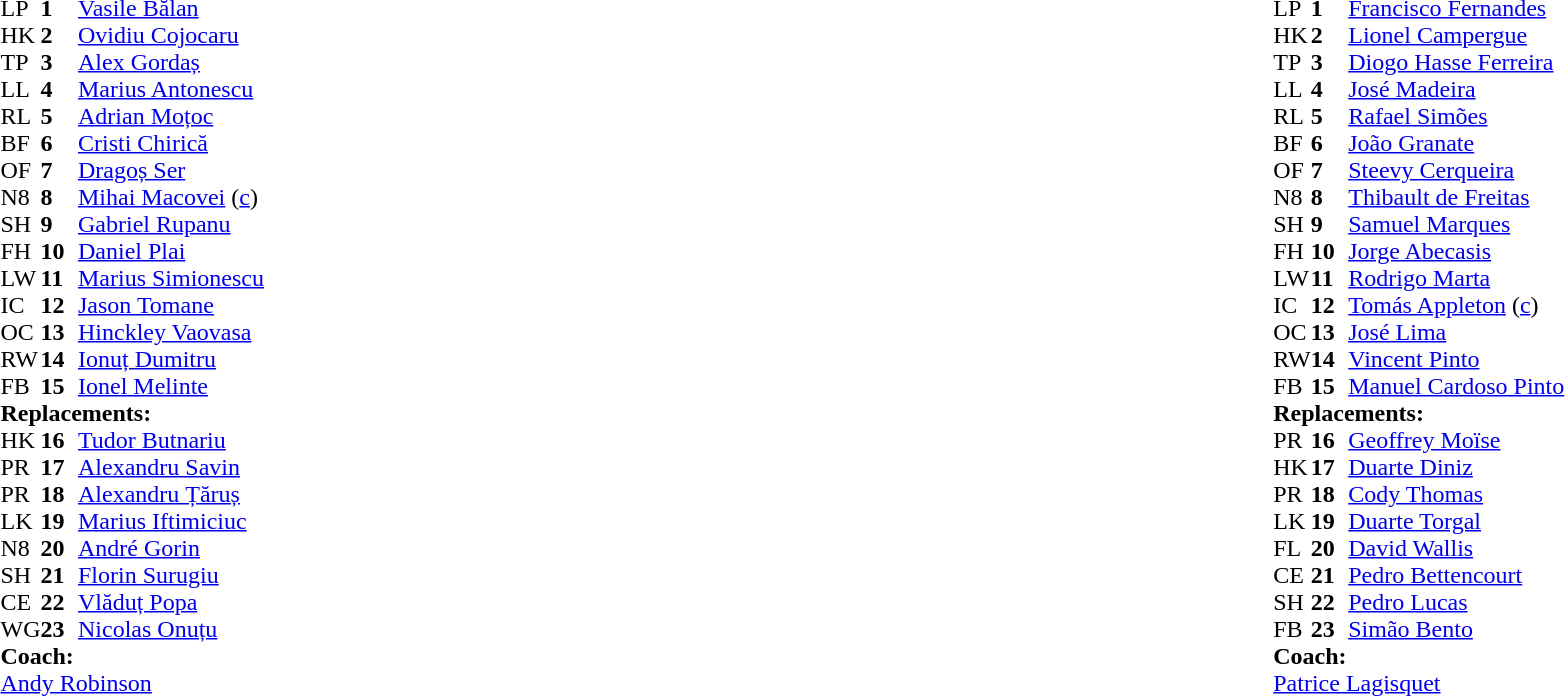<table style="width:100%">
<tr>
<td style="vertical-align:top; width:50%"><br><table cellspacing="0" cellpadding="0">
<tr>
<th width="25"></th>
<th width="25"></th>
</tr>
<tr>
<td>LP</td>
<td><strong>1</strong></td>
<td><a href='#'>Vasile Bălan</a></td>
<td></td>
<td></td>
</tr>
<tr>
<td>HK</td>
<td><strong>2</strong></td>
<td><a href='#'>Ovidiu Cojocaru</a></td>
<td></td>
<td></td>
</tr>
<tr>
<td>TP</td>
<td><strong>3</strong></td>
<td><a href='#'>Alex Gordaș</a></td>
<td></td>
<td></td>
</tr>
<tr>
<td>LL</td>
<td><strong>4</strong></td>
<td><a href='#'>Marius Antonescu</a></td>
<td></td>
<td></td>
</tr>
<tr>
<td>RL</td>
<td><strong>5</strong></td>
<td><a href='#'>Adrian Moțoc</a></td>
<td></td>
<td></td>
</tr>
<tr>
<td>BF</td>
<td><strong>6</strong></td>
<td><a href='#'>Cristi Chirică</a></td>
<td></td>
<td></td>
</tr>
<tr>
<td>OF</td>
<td><strong>7</strong></td>
<td><a href='#'>Dragoș Ser</a></td>
<td></td>
<td></td>
</tr>
<tr>
<td>N8</td>
<td><strong>8</strong></td>
<td><a href='#'>Mihai Macovei</a> (<a href='#'>c</a>)</td>
<td></td>
<td></td>
</tr>
<tr>
<td>SH</td>
<td><strong>9</strong></td>
<td><a href='#'>Gabriel Rupanu</a></td>
<td></td>
<td></td>
</tr>
<tr>
<td>FH</td>
<td><strong>10</strong></td>
<td><a href='#'>Daniel Plai</a></td>
<td></td>
<td></td>
</tr>
<tr>
<td>LW</td>
<td><strong>11</strong></td>
<td><a href='#'>Marius Simionescu</a></td>
<td></td>
<td></td>
</tr>
<tr>
<td>IC</td>
<td><strong>12</strong></td>
<td><a href='#'>Jason Tomane</a></td>
<td></td>
<td></td>
</tr>
<tr>
<td>OC</td>
<td><strong>13</strong></td>
<td><a href='#'>Hinckley Vaovasa</a></td>
<td></td>
<td></td>
</tr>
<tr>
<td>RW</td>
<td><strong>14</strong></td>
<td><a href='#'>Ionuț Dumitru</a></td>
<td></td>
<td></td>
</tr>
<tr>
<td>FB</td>
<td><strong>15</strong></td>
<td><a href='#'>Ionel Melinte</a></td>
<td></td>
<td></td>
</tr>
<tr>
<td colspan="4"><strong>Replacements:</strong></td>
</tr>
<tr>
<td>HK</td>
<td><strong>16</strong></td>
<td><a href='#'>Tudor Butnariu</a></td>
<td></td>
<td></td>
</tr>
<tr>
<td>PR</td>
<td><strong>17</strong></td>
<td><a href='#'>Alexandru Savin</a></td>
<td></td>
<td></td>
</tr>
<tr>
<td>PR</td>
<td><strong>18</strong></td>
<td><a href='#'>Alexandru Țăruș</a></td>
<td></td>
<td></td>
</tr>
<tr>
<td>LK</td>
<td><strong>19</strong></td>
<td><a href='#'>Marius Iftimiciuc</a></td>
<td></td>
<td></td>
</tr>
<tr>
<td>N8</td>
<td><strong>20</strong></td>
<td><a href='#'>André Gorin</a></td>
<td></td>
<td></td>
</tr>
<tr>
<td>SH</td>
<td><strong>21</strong></td>
<td><a href='#'>Florin Surugiu</a></td>
<td></td>
<td></td>
</tr>
<tr>
<td>CE</td>
<td><strong>22</strong></td>
<td><a href='#'>Vlăduț Popa</a></td>
<td></td>
<td></td>
</tr>
<tr>
<td>WG</td>
<td><strong>23</strong></td>
<td><a href='#'>Nicolas Onuțu</a></td>
<td></td>
<td></td>
</tr>
<tr>
<td colspan="4"><strong>Coach:</strong></td>
</tr>
<tr>
<td colspan="4"><a href='#'>Andy Robinson</a></td>
</tr>
</table>
</td>
<td style="vertical-align:top"></td>
<td style="vertical-align:top; width:50%"><br><table cellspacing="0" cellpadding="0" style="margin:auto">
<tr>
<th width="25"></th>
<th width="25"></th>
</tr>
<tr>
<td>LP</td>
<td><strong>1</strong></td>
<td><a href='#'>Francisco Fernandes</a></td>
<td></td>
<td></td>
</tr>
<tr>
<td>HK</td>
<td><strong>2</strong></td>
<td><a href='#'>Lionel Campergue</a></td>
<td></td>
<td></td>
</tr>
<tr>
<td>TP</td>
<td><strong>3</strong></td>
<td><a href='#'>Diogo Hasse Ferreira</a></td>
<td> </td>
<td></td>
</tr>
<tr>
<td>LL</td>
<td><strong>4</strong></td>
<td><a href='#'>José Madeira</a></td>
<td></td>
<td></td>
</tr>
<tr>
<td>RL</td>
<td><strong>5</strong></td>
<td><a href='#'>Rafael Simões</a></td>
<td></td>
<td></td>
</tr>
<tr>
<td>BF</td>
<td><strong>6</strong></td>
<td><a href='#'>João Granate</a></td>
<td></td>
<td></td>
</tr>
<tr>
<td>OF</td>
<td><strong>7</strong></td>
<td><a href='#'>Steevy Cerqueira</a></td>
<td></td>
<td></td>
</tr>
<tr>
<td>N8</td>
<td><strong>8</strong></td>
<td><a href='#'>Thibault de Freitas</a></td>
<td></td>
<td></td>
</tr>
<tr>
<td>SH</td>
<td><strong>9</strong></td>
<td><a href='#'>Samuel Marques</a></td>
<td></td>
<td></td>
</tr>
<tr>
<td>FH</td>
<td><strong>10</strong></td>
<td><a href='#'>Jorge Abecasis</a></td>
<td></td>
<td></td>
</tr>
<tr>
<td>LW</td>
<td><strong>11</strong></td>
<td><a href='#'>Rodrigo Marta</a></td>
<td></td>
<td></td>
</tr>
<tr>
<td>IC</td>
<td><strong>12</strong></td>
<td><a href='#'>Tomás Appleton</a> (<a href='#'>c</a>)</td>
<td></td>
<td></td>
</tr>
<tr>
<td>OC</td>
<td><strong>13</strong></td>
<td><a href='#'>José Lima</a></td>
<td></td>
<td></td>
</tr>
<tr>
<td>RW</td>
<td><strong>14</strong></td>
<td><a href='#'>Vincent Pinto</a></td>
<td></td>
<td></td>
</tr>
<tr>
<td>FB</td>
<td><strong>15</strong></td>
<td><a href='#'>Manuel Cardoso Pinto</a></td>
<td></td>
<td></td>
</tr>
<tr>
<td colspan="4"><strong>Replacements:</strong></td>
</tr>
<tr>
<td>PR</td>
<td><strong>16</strong></td>
<td><a href='#'>Geoffrey Moïse</a></td>
<td></td>
<td></td>
</tr>
<tr>
<td>HK</td>
<td><strong>17</strong></td>
<td><a href='#'>Duarte Diniz</a></td>
<td></td>
<td></td>
</tr>
<tr>
<td>PR</td>
<td><strong>18</strong></td>
<td><a href='#'>Cody Thomas</a></td>
<td> </td>
<td></td>
</tr>
<tr>
<td>LK</td>
<td><strong>19</strong></td>
<td><a href='#'>Duarte Torgal</a></td>
<td> </td>
<td></td>
</tr>
<tr>
<td>FL</td>
<td><strong>20</strong></td>
<td><a href='#'>David Wallis</a></td>
<td></td>
<td></td>
</tr>
<tr>
<td>CE</td>
<td><strong>21</strong></td>
<td><a href='#'>Pedro Bettencourt</a></td>
<td></td>
<td></td>
</tr>
<tr>
<td>SH</td>
<td><strong>22</strong></td>
<td><a href='#'>Pedro Lucas</a></td>
<td></td>
<td></td>
</tr>
<tr>
<td>FB</td>
<td><strong>23</strong></td>
<td><a href='#'>Simão Bento</a></td>
<td></td>
<td></td>
</tr>
<tr>
<td colspan="4"><strong>Coach:</strong></td>
</tr>
<tr>
<td colspan="4"><a href='#'>Patrice Lagisquet</a></td>
</tr>
</table>
</td>
</tr>
</table>
